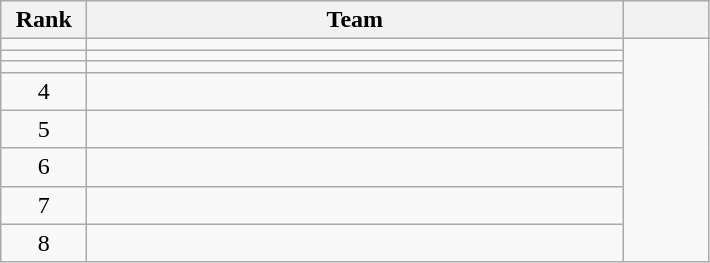<table class="wikitable" style="text-align: center;">
<tr>
<th width=50>Rank</th>
<th width=350>Team</th>
<th width=50></th>
</tr>
<tr>
<td></td>
<td align="left"></td>
<td rowspan="8" style="text-align: center;"></td>
</tr>
<tr>
<td></td>
<td align="left"></td>
</tr>
<tr>
<td></td>
<td align="left"></td>
</tr>
<tr>
<td>4</td>
<td align="left"></td>
</tr>
<tr>
<td>5</td>
<td align="left"></td>
</tr>
<tr>
<td>6</td>
<td align="left"></td>
</tr>
<tr>
<td>7</td>
<td align="left"></td>
</tr>
<tr>
<td>8</td>
<td align="left"></td>
</tr>
</table>
